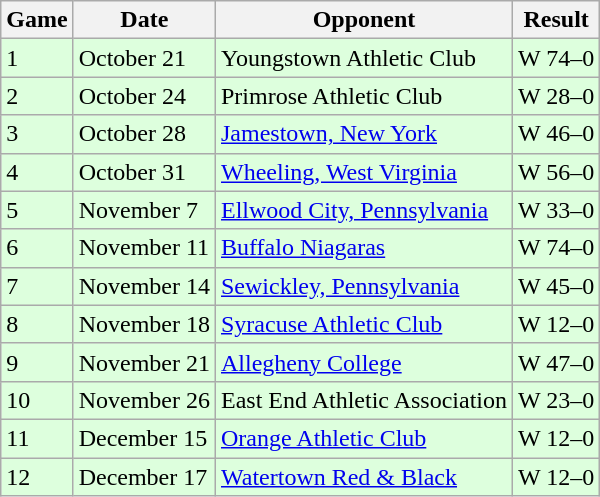<table class="wikitable">
<tr>
<th>Game</th>
<th>Date</th>
<th>Opponent</th>
<th>Result</th>
</tr>
<tr style="background: #ddffdd;">
<td>1</td>
<td>October 21</td>
<td>Youngstown Athletic Club</td>
<td>W 74–0</td>
</tr>
<tr style="background: #ddffdd;">
<td>2</td>
<td>October 24</td>
<td>Primrose Athletic Club</td>
<td>W 28–0</td>
</tr>
<tr style="background: #ddffdd;">
<td>3</td>
<td>October 28</td>
<td><a href='#'>Jamestown, New York</a></td>
<td>W 46–0</td>
</tr>
<tr style="background: #ddffdd;">
<td>4</td>
<td>October 31</td>
<td><a href='#'>Wheeling, West Virginia</a></td>
<td>W 56–0</td>
</tr>
<tr style="background: #ddffdd;">
<td>5</td>
<td>November 7</td>
<td><a href='#'>Ellwood City, Pennsylvania</a></td>
<td>W 33–0</td>
</tr>
<tr style="background: #ddffdd;">
<td>6</td>
<td>November 11</td>
<td><a href='#'>Buffalo Niagaras</a></td>
<td>W 74–0</td>
</tr>
<tr style="background: #ddffdd;">
<td>7</td>
<td>November 14</td>
<td><a href='#'>Sewickley, Pennsylvania</a></td>
<td>W 45–0</td>
</tr>
<tr style="background: #ddffdd;">
<td>8</td>
<td>November 18</td>
<td><a href='#'>Syracuse Athletic Club</a></td>
<td>W 12–0</td>
</tr>
<tr style="background: #ddffdd;">
<td>9</td>
<td>November 21</td>
<td><a href='#'>Allegheny College</a></td>
<td>W 47–0</td>
</tr>
<tr style="background: #ddffdd;">
<td>10</td>
<td>November 26</td>
<td>East End Athletic Association</td>
<td>W 23–0</td>
</tr>
<tr style="background: #ddffdd;">
<td>11</td>
<td>December 15</td>
<td><a href='#'>Orange Athletic Club</a></td>
<td>W 12–0</td>
</tr>
<tr style="background: #ddffdd;">
<td>12</td>
<td>December 17</td>
<td><a href='#'>Watertown Red & Black</a></td>
<td>W 12–0</td>
</tr>
</table>
